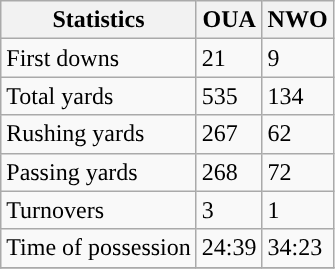<table class="wikitable" style="float: left;">
<tr>
<th>Statistics</th>
<th>OUA</th>
<th>NWO</th>
</tr>
<tr>
<td>First downs</td>
<td>21</td>
<td>9</td>
</tr>
<tr>
<td>Total yards</td>
<td>535</td>
<td>134</td>
</tr>
<tr>
<td>Rushing yards</td>
<td>267</td>
<td>62</td>
</tr>
<tr>
<td>Passing yards</td>
<td>268</td>
<td>72</td>
</tr>
<tr>
<td>Turnovers</td>
<td>3</td>
<td>1</td>
</tr>
<tr>
<td>Time of possession</td>
<td>24:39</td>
<td>34:23</td>
</tr>
<tr>
</tr>
</table>
